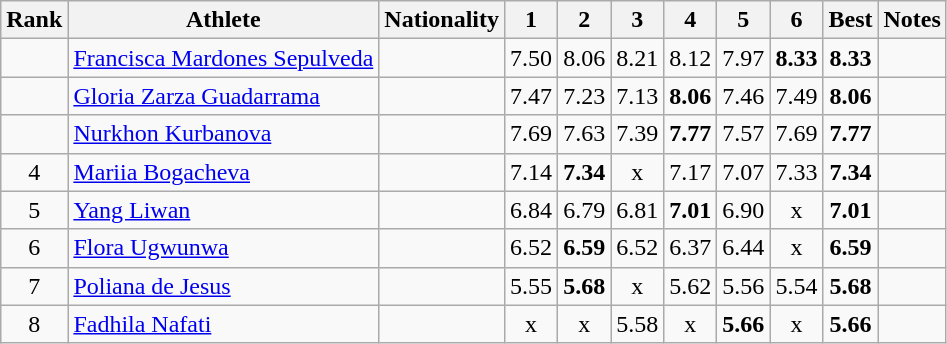<table class="wikitable sortable" style="text-align:center">
<tr>
<th>Rank</th>
<th>Athlete</th>
<th>Nationality</th>
<th>1</th>
<th>2</th>
<th>3</th>
<th>4</th>
<th>5</th>
<th>6</th>
<th>Best</th>
<th>Notes</th>
</tr>
<tr>
<td></td>
<td style="text-align:left;"><a href='#'>Francisca Mardones Sepulveda</a></td>
<td style="text-align:left;"></td>
<td>7.50</td>
<td>8.06</td>
<td>8.21</td>
<td>8.12</td>
<td>7.97</td>
<td><strong>8.33</strong></td>
<td><strong>8.33</strong></td>
<td><strong></strong></td>
</tr>
<tr>
<td></td>
<td style="text-align:left;"><a href='#'>Gloria Zarza Guadarrama</a></td>
<td style="text-align:left;"></td>
<td>7.47</td>
<td>7.23</td>
<td>7.13</td>
<td><strong>8.06</strong></td>
<td>7.46</td>
<td>7.49</td>
<td><strong>8.06</strong></td>
<td></td>
</tr>
<tr>
<td></td>
<td style="text-align:left;"><a href='#'>Nurkhon Kurbanova</a></td>
<td style="text-align:left;"></td>
<td>7.69</td>
<td>7.63</td>
<td>7.39</td>
<td><strong>7.77</strong></td>
<td>7.57</td>
<td>7.69</td>
<td><strong>7.77</strong></td>
<td></td>
</tr>
<tr>
<td>4</td>
<td style="text-align:left;"><a href='#'>Mariia Bogacheva</a></td>
<td style="text-align:left;"></td>
<td>7.14</td>
<td><strong>7.34</strong></td>
<td>x</td>
<td>7.17</td>
<td>7.07</td>
<td>7.33</td>
<td><strong>7.34</strong></td>
<td></td>
</tr>
<tr>
<td>5</td>
<td style="text-align:left;"><a href='#'>Yang Liwan</a></td>
<td style="text-align:left;"></td>
<td>6.84</td>
<td>6.79</td>
<td>6.81</td>
<td><strong>7.01</strong></td>
<td>6.90</td>
<td>x</td>
<td><strong>7.01</strong></td>
<td></td>
</tr>
<tr>
<td>6</td>
<td style="text-align:left;"><a href='#'>Flora Ugwunwa</a></td>
<td style="text-align:left;"></td>
<td>6.52</td>
<td><strong>6.59</strong></td>
<td>6.52</td>
<td>6.37</td>
<td>6.44</td>
<td>x</td>
<td><strong>6.59</strong></td>
<td></td>
</tr>
<tr>
<td>7</td>
<td style="text-align:left;"><a href='#'>Poliana de Jesus</a></td>
<td style="text-align:left;"></td>
<td>5.55</td>
<td><strong>5.68</strong></td>
<td>x</td>
<td>5.62</td>
<td>5.56</td>
<td>5.54</td>
<td><strong>5.68</strong></td>
<td></td>
</tr>
<tr>
<td>8</td>
<td style="text-align:left;"><a href='#'>Fadhila Nafati</a></td>
<td style="text-align:left;"></td>
<td>x</td>
<td>x</td>
<td>5.58</td>
<td>x</td>
<td><strong>5.66</strong></td>
<td>x</td>
<td><strong>5.66</strong></td>
<td></td>
</tr>
</table>
